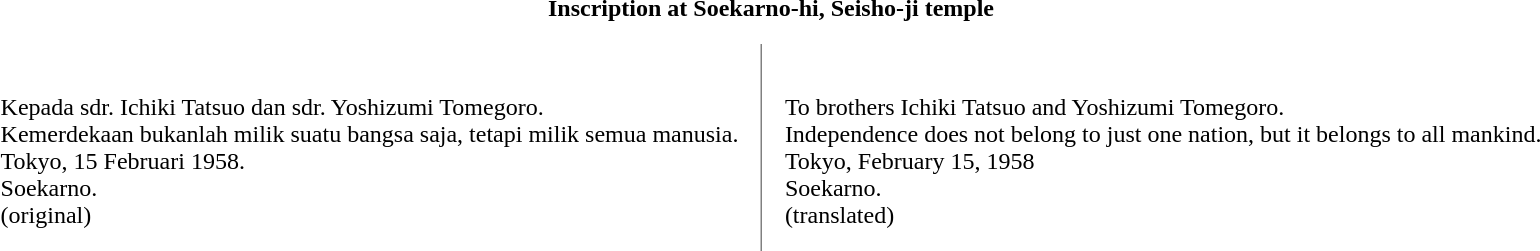<table class="toccolours" cellpadding="15" align=center rules="cols">
<tr>
<th colspan="2" bgcolor="">Inscription at Soekarno-hi, Seisho-ji temple</th>
</tr>
<tr>
<td><br>Kepada sdr. Ichiki Tatsuo dan sdr. Yoshizumi Tomegoro.<br>Kemerdekaan bukanlah milik suatu bangsa saja, tetapi milik semua manusia.<br>Tokyo, 15 Februari 1958.<br>Soekarno.<br>(original)</td>
<td><br>To brothers Ichiki Tatsuo and Yoshizumi Tomegoro.<br>Independence does not belong to just one nation, but it belongs to all mankind.<br>Tokyo, February 15, 1958<br>Soekarno.<br>(translated)</td>
</tr>
</table>
